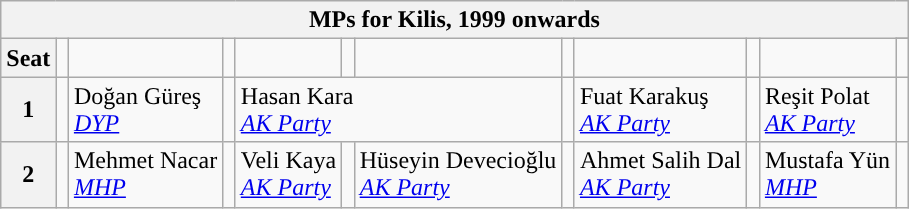<table class="wikitable">
<tr>
<th colspan = 12>MPs for Kilis, 1999 onwards</th>
</tr>
<tr>
<th rowspan = 2>Seat</th>
<td rowspan="2" style="width:1px;"></td>
<td rowspan = 2></td>
<td rowspan="2" style="width:1px;"></td>
<td rowspan = 2></td>
<td rowspan="2" style="width:1px;"></td>
<td rowspan = 2></td>
<td rowspan="2" style="width:1px;"></td>
<td rowspan = 2></td>
<td rowspan="2" style="width:1px;"></td>
<td rowspan = 2></td>
</tr>
<tr>
<td></td>
</tr>
<tr>
<th>1</th>
<td width=1px style="background-color: "></td>
<td colspan = 1>Doğan Güreş<br><em><a href='#'>DYP</a></em></td>
<td width=1px style="background-color: "></td>
<td colspan = 3>Hasan Kara<br><em><a href='#'>AK Party</a></em></td>
<td width=1px style="background-color: "></td>
<td colspan = 1>Fuat Karakuş<br><em><a href='#'>AK Party</a></em></td>
<td width=1px style="background-color: "></td>
<td colspan = 1>Reşit Polat<br><em><a href='#'>AK Party</a></em></td>
<td width=1px style="background-color: "></td>
</tr>
<tr>
<th>2</th>
<td width=1px style="background-color: "></td>
<td colspan = 1>Mehmet Nacar<br><em><a href='#'>MHP</a></em></td>
<td width=1px style="background-color: "></td>
<td colspan = 1>Veli Kaya<br><em><a href='#'>AK Party</a></em></td>
<td width=1px style="background-color: "></td>
<td colspan = 1>Hüseyin Devecioğlu<br><em><a href='#'>AK Party</a></em></td>
<td width=1px style="background-color: "></td>
<td colspan = 1>Ahmet Salih Dal<br><em><a href='#'>AK Party</a></em></td>
<td width=1px style="background-color: "></td>
<td colspan = 1>Mustafa Yün<br><em><a href='#'>MHP</a></em></td>
<td width=1px style="background-color: "></td>
</tr>
</table>
